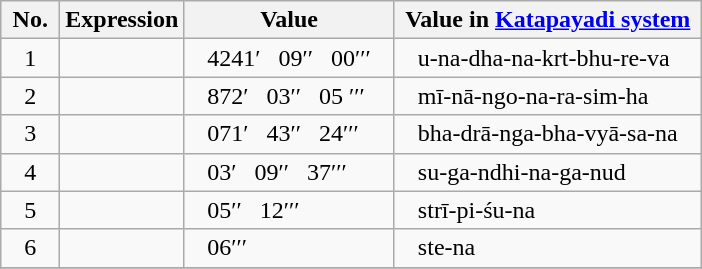<table class="wikitable" style="margin:1em auto;">
<tr>
<th>No.</th>
<th>Expression</th>
<th>Value</th>
<th>Value in <a href='#'>Katapayadi system</a></th>
</tr>
<tr>
<td>   1   </td>
<td>     </td>
<td>   4241′   09′′   00′′′    </td>
<td>   u-na-dha-na-krt-bhu-re-va   </td>
</tr>
<tr>
<td>   2   </td>
<td>      </td>
<td>   872′   03′′   05 ′′′    </td>
<td>   mī-nā-ngo-na-ra-sim-ha   </td>
</tr>
<tr>
<td>   3   </td>
<td>     </td>
<td>   071′   43′′   24′′′   </td>
<td>   bha-drā-nga-bha-vyā-sa-na   </td>
</tr>
<tr>
<td>   4   </td>
<td>     </td>
<td>   03′   09′′   37′′′   </td>
<td>   su-ga-ndhi-na-ga-nud    </td>
</tr>
<tr>
<td>   5   </td>
<td>      </td>
<td>   05′′   12′′′   </td>
<td>   strī-pi-śu-na    </td>
</tr>
<tr>
<td>   6   </td>
<td>      </td>
<td>   06′′′   </td>
<td>   ste-na   </td>
</tr>
<tr>
</tr>
</table>
